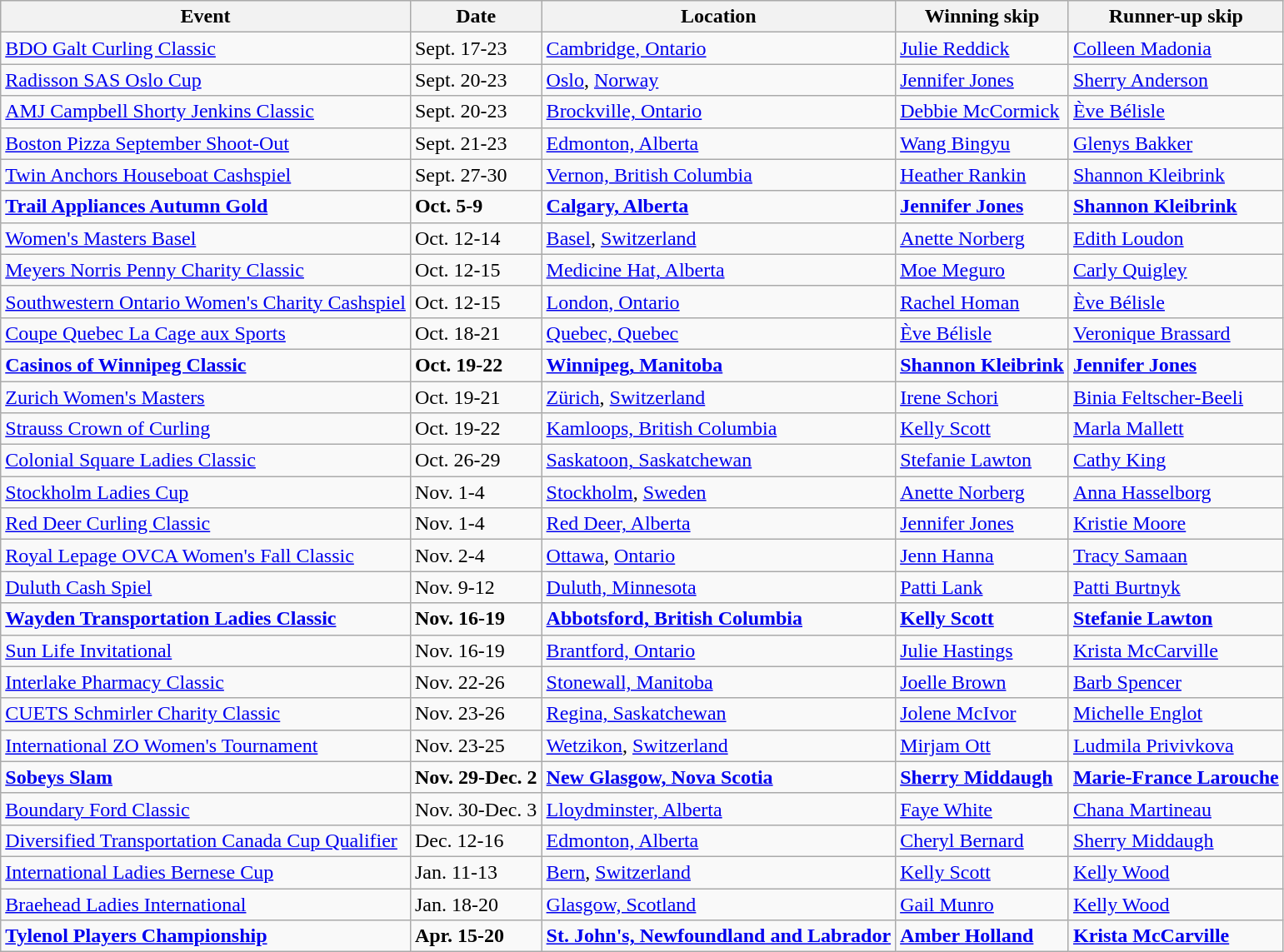<table class="wikitable">
<tr>
<th>Event</th>
<th>Date</th>
<th>Location</th>
<th>Winning skip</th>
<th>Runner-up skip</th>
</tr>
<tr>
<td><a href='#'>BDO Galt Curling Classic</a></td>
<td>Sept. 17-23</td>
<td><a href='#'>Cambridge, Ontario</a></td>
<td> <a href='#'>Julie Reddick</a></td>
<td> <a href='#'>Colleen Madonia</a></td>
</tr>
<tr>
<td><a href='#'>Radisson SAS Oslo Cup</a></td>
<td>Sept. 20-23</td>
<td><a href='#'>Oslo</a>, <a href='#'>Norway</a></td>
<td> <a href='#'>Jennifer Jones</a></td>
<td> <a href='#'>Sherry Anderson</a></td>
</tr>
<tr>
<td><a href='#'>AMJ Campbell Shorty Jenkins Classic</a></td>
<td>Sept. 20-23</td>
<td><a href='#'>Brockville, Ontario</a></td>
<td> <a href='#'>Debbie McCormick</a></td>
<td> <a href='#'>Ève Bélisle</a></td>
</tr>
<tr>
<td><a href='#'>Boston Pizza September Shoot-Out</a></td>
<td>Sept. 21-23</td>
<td><a href='#'>Edmonton, Alberta</a></td>
<td> <a href='#'>Wang Bingyu</a></td>
<td> <a href='#'>Glenys Bakker</a></td>
</tr>
<tr>
<td><a href='#'>Twin Anchors Houseboat Cashspiel</a></td>
<td>Sept. 27-30</td>
<td><a href='#'>Vernon, British Columbia</a></td>
<td> <a href='#'>Heather Rankin</a></td>
<td> <a href='#'>Shannon Kleibrink</a></td>
</tr>
<tr>
<td><strong><a href='#'>Trail Appliances Autumn Gold</a></strong></td>
<td><strong>Oct. 5-9</strong></td>
<td><strong><a href='#'>Calgary, Alberta</a></strong></td>
<td><strong> <a href='#'>Jennifer Jones</a></strong></td>
<td> <strong><a href='#'>Shannon Kleibrink</a></strong></td>
</tr>
<tr>
<td><a href='#'>Women's Masters Basel</a></td>
<td>Oct. 12-14</td>
<td><a href='#'>Basel</a>, <a href='#'>Switzerland</a></td>
<td> <a href='#'>Anette Norberg</a></td>
<td> <a href='#'>Edith Loudon</a></td>
</tr>
<tr>
<td><a href='#'>Meyers Norris Penny Charity Classic</a></td>
<td>Oct. 12-15</td>
<td><a href='#'>Medicine Hat, Alberta</a></td>
<td> <a href='#'>Moe Meguro</a></td>
<td> <a href='#'>Carly Quigley</a></td>
</tr>
<tr>
<td><a href='#'>Southwestern Ontario Women's Charity Cashspiel</a></td>
<td>Oct. 12-15</td>
<td><a href='#'>London, Ontario</a></td>
<td> <a href='#'>Rachel Homan</a></td>
<td> <a href='#'>Ève Bélisle</a></td>
</tr>
<tr>
<td><a href='#'>Coupe Quebec La Cage aux Sports</a></td>
<td>Oct. 18-21</td>
<td><a href='#'>Quebec, Quebec</a></td>
<td> <a href='#'>Ève Bélisle</a></td>
<td> <a href='#'>Veronique Brassard</a></td>
</tr>
<tr>
<td><strong><a href='#'>Casinos of Winnipeg Classic</a></strong></td>
<td><strong>Oct. 19-22</strong></td>
<td><strong><a href='#'>Winnipeg, Manitoba</a></strong></td>
<td><strong> <a href='#'>Shannon Kleibrink</a></strong></td>
<td><strong> <a href='#'>Jennifer Jones</a></strong></td>
</tr>
<tr>
<td><a href='#'>Zurich Women's Masters</a></td>
<td>Oct. 19-21</td>
<td><a href='#'>Zürich</a>, <a href='#'>Switzerland</a></td>
<td> <a href='#'>Irene Schori</a></td>
<td> <a href='#'>Binia Feltscher-Beeli</a></td>
</tr>
<tr>
<td><a href='#'>Strauss Crown of Curling</a></td>
<td>Oct. 19-22</td>
<td><a href='#'>Kamloops, British Columbia</a></td>
<td> <a href='#'>Kelly Scott</a></td>
<td> <a href='#'>Marla Mallett</a></td>
</tr>
<tr>
<td><a href='#'>Colonial Square Ladies Classic</a></td>
<td>Oct. 26-29</td>
<td><a href='#'>Saskatoon, Saskatchewan</a></td>
<td> <a href='#'>Stefanie Lawton</a></td>
<td> <a href='#'>Cathy King</a></td>
</tr>
<tr>
<td><a href='#'>Stockholm Ladies Cup</a></td>
<td>Nov. 1-4</td>
<td><a href='#'>Stockholm</a>, <a href='#'>Sweden</a></td>
<td> <a href='#'>Anette Norberg</a></td>
<td> <a href='#'>Anna Hasselborg</a></td>
</tr>
<tr>
<td><a href='#'>Red Deer Curling Classic</a></td>
<td>Nov. 1-4</td>
<td><a href='#'>Red Deer, Alberta</a></td>
<td> <a href='#'>Jennifer Jones</a></td>
<td> <a href='#'>Kristie Moore</a></td>
</tr>
<tr>
<td><a href='#'>Royal Lepage OVCA Women's Fall Classic</a></td>
<td>Nov. 2-4</td>
<td><a href='#'>Ottawa</a>, <a href='#'>Ontario</a></td>
<td> <a href='#'>Jenn Hanna</a></td>
<td> <a href='#'>Tracy Samaan</a></td>
</tr>
<tr>
<td><a href='#'>Duluth Cash Spiel</a></td>
<td>Nov. 9-12</td>
<td><a href='#'>Duluth, Minnesota</a></td>
<td> <a href='#'>Patti Lank</a></td>
<td> <a href='#'>Patti Burtnyk</a></td>
</tr>
<tr>
<td><strong><a href='#'>Wayden Transportation Ladies Classic</a></strong></td>
<td><strong>Nov. 16-19</strong></td>
<td><strong><a href='#'>Abbotsford, British Columbia</a></strong></td>
<td><strong> <a href='#'>Kelly Scott</a></strong></td>
<td><strong> <a href='#'>Stefanie Lawton</a></strong></td>
</tr>
<tr>
<td><a href='#'>Sun Life Invitational</a></td>
<td>Nov. 16-19</td>
<td><a href='#'>Brantford, Ontario</a></td>
<td> <a href='#'>Julie Hastings</a></td>
<td> <a href='#'>Krista McCarville</a></td>
</tr>
<tr>
<td><a href='#'>Interlake Pharmacy Classic</a></td>
<td>Nov. 22-26</td>
<td><a href='#'>Stonewall, Manitoba</a></td>
<td> <a href='#'>Joelle Brown</a></td>
<td> <a href='#'>Barb Spencer</a></td>
</tr>
<tr>
<td><a href='#'>CUETS Schmirler Charity Classic</a></td>
<td>Nov. 23-26</td>
<td><a href='#'>Regina, Saskatchewan</a></td>
<td> <a href='#'>Jolene McIvor</a></td>
<td> <a href='#'>Michelle Englot</a></td>
</tr>
<tr>
<td><a href='#'>International ZO Women's Tournament</a></td>
<td>Nov. 23-25</td>
<td><a href='#'>Wetzikon</a>, <a href='#'>Switzerland</a></td>
<td> <a href='#'>Mirjam Ott</a></td>
<td> <a href='#'>Ludmila Privivkova</a></td>
</tr>
<tr>
<td><strong><a href='#'>Sobeys Slam</a></strong></td>
<td><strong>Nov. 29-Dec. 2</strong></td>
<td><strong><a href='#'>New Glasgow, Nova Scotia</a></strong></td>
<td> <strong><a href='#'>Sherry Middaugh</a></strong></td>
<td> <strong><a href='#'>Marie-France Larouche</a></strong></td>
</tr>
<tr>
<td><a href='#'>Boundary Ford Classic</a></td>
<td>Nov. 30-Dec. 3</td>
<td><a href='#'>Lloydminster, Alberta</a></td>
<td> <a href='#'>Faye White</a></td>
<td> <a href='#'>Chana Martineau</a></td>
</tr>
<tr>
<td><a href='#'>Diversified Transportation Canada Cup Qualifier</a></td>
<td>Dec. 12-16</td>
<td><a href='#'>Edmonton, Alberta</a></td>
<td> <a href='#'>Cheryl Bernard</a></td>
<td> <a href='#'>Sherry Middaugh</a></td>
</tr>
<tr>
<td><a href='#'>International Ladies Bernese Cup</a></td>
<td>Jan. 11-13</td>
<td><a href='#'>Bern</a>, <a href='#'>Switzerland</a></td>
<td> <a href='#'>Kelly Scott</a></td>
<td> <a href='#'>Kelly Wood</a></td>
</tr>
<tr>
<td><a href='#'>Braehead Ladies International</a></td>
<td>Jan. 18-20</td>
<td><a href='#'>Glasgow, Scotland</a></td>
<td> <a href='#'>Gail Munro</a></td>
<td> <a href='#'>Kelly Wood</a></td>
</tr>
<tr>
<td><strong><a href='#'>Tylenol Players Championship</a></strong></td>
<td><strong>Apr. 15-20</strong></td>
<td><strong><a href='#'>St. John's, Newfoundland and Labrador</a></strong></td>
<td><strong> <a href='#'>Amber Holland</a></strong></td>
<td><strong> <a href='#'>Krista McCarville</a></strong></td>
</tr>
</table>
